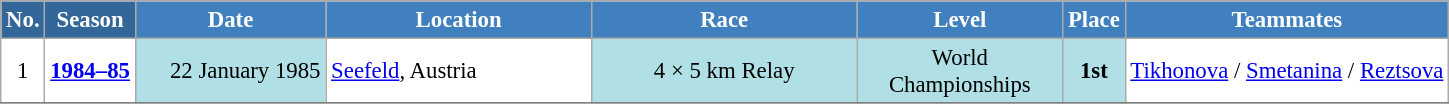<table class="wikitable sortable" style="font-size:95%; text-align:center; border:grey solid 1px; border-collapse:collapse; background:#ffffff;">
<tr style="background:#efefef;">
<th style="background-color:#369; color:white;">No.</th>
<th style="background-color:#369; color:white;">Season</th>
<th style="background-color:#4180be; color:white; width:120px;">Date</th>
<th style="background-color:#4180be; color:white; width:170px;">Location</th>
<th style="background-color:#4180be; color:white; width:170px;">Race</th>
<th style="background-color:#4180be; color:white; width:130px;">Level</th>
<th style="background-color:#4180be; color:white;">Place</th>
<th style="background-color:#4180be; color:white;">Teammates</th>
</tr>
<tr>
<td align=center>1</td>
<td rowspan=1 align=center><strong><a href='#'>1984–85</a></strong></td>
<td bgcolor="#BOEOE6" align=right>22 January 1985</td>
<td align=left> <a href='#'>Seefeld</a>, Austria</td>
<td bgcolor="#BOEOE6">4 × 5 km Relay</td>
<td bgcolor="#BOEOE6">World Championships</td>
<td bgcolor="#BOEOE6"><strong>1st</strong></td>
<td><a href='#'>Tikhonova</a> / <a href='#'>Smetanina</a> / <a href='#'>Reztsova</a></td>
</tr>
<tr>
</tr>
</table>
